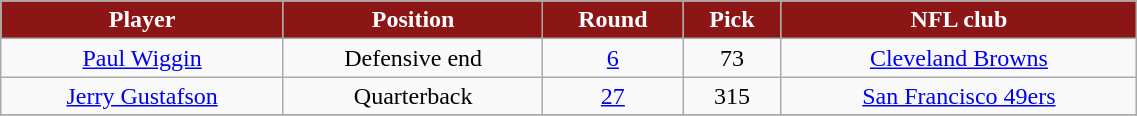<table class="wikitable" width="60%">
<tr align="center"  style="background: #8C1515;color:#FFFFFF;">
<td><strong>Player</strong></td>
<td><strong>Position</strong></td>
<td><strong>Round</strong></td>
<td><strong>Pick</strong></td>
<td><strong>NFL club</strong></td>
</tr>
<tr align="center" bgcolor="">
<td><a href='#'>Paul Wiggin</a></td>
<td>Defensive end</td>
<td><a href='#'>6</a></td>
<td>73</td>
<td><a href='#'>Cleveland Browns</a></td>
</tr>
<tr align="center" bgcolor="">
<td><a href='#'>Jerry Gustafson</a></td>
<td>Quarterback</td>
<td><a href='#'>27</a></td>
<td>315</td>
<td><a href='#'>San Francisco 49ers</a></td>
</tr>
<tr align="center" bgcolor="">
</tr>
</table>
